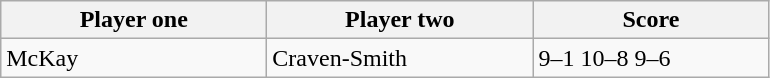<table class="wikitable">
<tr>
<th width=170>Player one</th>
<th width=170>Player two</th>
<th width=150>Score</th>
</tr>
<tr>
<td> McKay</td>
<td> Craven-Smith</td>
<td>9–1 10–8 9–6</td>
</tr>
</table>
